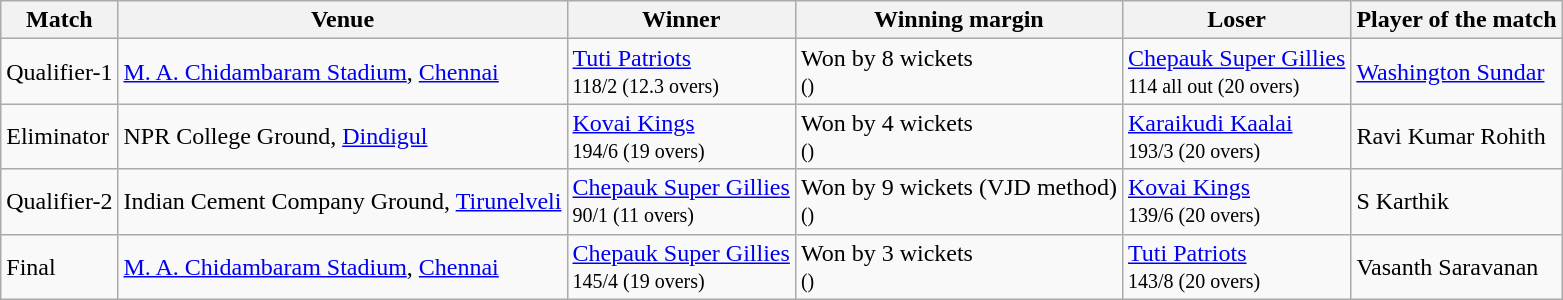<table class="wikitable plainrowheaders">
<tr>
<th scope="col">Match</th>
<th scope="col">Venue</th>
<th scope="col">Winner</th>
<th scope="col">Winning margin</th>
<th scope="col">Loser</th>
<th scope="col">Player of the match</th>
</tr>
<tr>
<td>Qualifier-1</td>
<td><a href='#'>M. A. Chidambaram Stadium</a>, <a href='#'>Chennai</a></td>
<td><a href='#'>Tuti Patriots</a><br><small>118/2 (12.3 overs)</small></td>
<td>Won by 8 wickets<br><small>()</small></td>
<td><a href='#'>Chepauk Super Gillies</a><br><small>114 all out (20 overs)</small></td>
<td><a href='#'>Washington Sundar</a></td>
</tr>
<tr>
<td>Eliminator</td>
<td>NPR College Ground, <a href='#'>Dindigul</a></td>
<td><a href='#'>Kovai Kings</a><br><small>194/6 (19 overs)</small></td>
<td>Won by 4 wickets<br><small>()</small></td>
<td><a href='#'>Karaikudi Kaalai</a><br><small>193/3 (20 overs)</small></td>
<td>Ravi Kumar Rohith</td>
</tr>
<tr>
<td>Qualifier-2</td>
<td>Indian Cement Company Ground, <a href='#'>Tirunelveli</a></td>
<td><a href='#'>Chepauk Super Gillies</a><br><small>90/1 (11 overs)</small></td>
<td>Won by 9 wickets (VJD method)<br><small>()</small></td>
<td><a href='#'>Kovai Kings</a><br><small>139/6 (20 overs)</small></td>
<td>S Karthik</td>
</tr>
<tr>
<td>Final</td>
<td><a href='#'>M. A. Chidambaram Stadium</a>, <a href='#'>Chennai</a></td>
<td><a href='#'>Chepauk Super Gillies</a><br><small>145/4 (19 overs)</small></td>
<td>Won by 3 wickets<br><small>()</small></td>
<td><a href='#'>Tuti Patriots</a><br><small>143/8 (20 overs)</small></td>
<td>Vasanth Saravanan</td>
</tr>
</table>
